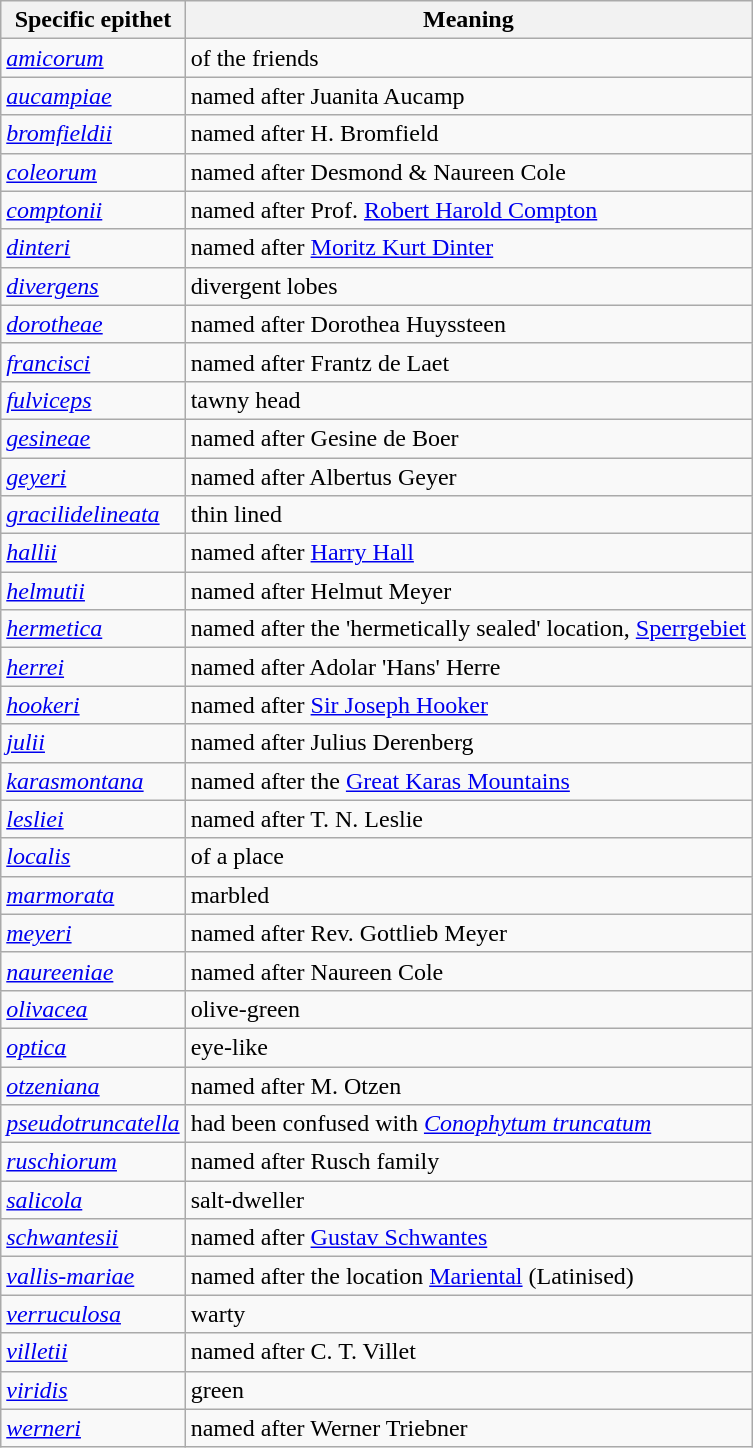<table class=wikitable sortable>
<tr>
<th>Specific epithet</th>
<th>Meaning</th>
</tr>
<tr>
<td><em><a href='#'>amicorum</a></em></td>
<td>of the friends</td>
</tr>
<tr>
<td><em><a href='#'>aucampiae</a></em></td>
<td>named after Juanita Aucamp</td>
</tr>
<tr>
<td><em><a href='#'>bromfieldii</a></em></td>
<td>named after H. Bromfield</td>
</tr>
<tr>
<td><em><a href='#'>coleorum</a></em></td>
<td>named after Desmond & Naureen Cole</td>
</tr>
<tr>
<td><em><a href='#'>comptonii</a></em></td>
<td>named after Prof. <a href='#'>Robert Harold Compton</a></td>
</tr>
<tr>
<td><em><a href='#'>dinteri</a></em></td>
<td>named after <a href='#'>Moritz Kurt Dinter</a></td>
</tr>
<tr>
<td><em><a href='#'>divergens</a></em></td>
<td>divergent lobes</td>
</tr>
<tr>
<td><em><a href='#'>dorotheae</a></em></td>
<td>named after Dorothea Huyssteen</td>
</tr>
<tr>
<td><em><a href='#'>francisci</a></em></td>
<td>named after Frantz de Laet</td>
</tr>
<tr>
<td><em><a href='#'>fulviceps</a></em></td>
<td>tawny head</td>
</tr>
<tr>
<td><em><a href='#'>gesineae</a></em></td>
<td>named after Gesine de Boer</td>
</tr>
<tr>
<td><em><a href='#'>geyeri</a></em></td>
<td>named after Albertus Geyer</td>
</tr>
<tr>
<td><em><a href='#'>gracilidelineata</a></em></td>
<td>thin lined</td>
</tr>
<tr>
<td><em><a href='#'>hallii</a></em></td>
<td>named after <a href='#'>Harry Hall</a></td>
</tr>
<tr>
<td><em><a href='#'>helmutii</a></em></td>
<td>named after Helmut Meyer</td>
</tr>
<tr>
<td><em><a href='#'>hermetica</a></em></td>
<td>named after the 'hermetically sealed' location, <a href='#'>Sperrgebiet</a></td>
</tr>
<tr>
<td><em><a href='#'>herrei</a></em></td>
<td>named after Adolar 'Hans' Herre</td>
</tr>
<tr>
<td><em><a href='#'>hookeri</a></em></td>
<td>named after <a href='#'>Sir Joseph Hooker</a></td>
</tr>
<tr>
<td><em><a href='#'>julii</a></em></td>
<td>named after Julius Derenberg</td>
</tr>
<tr>
<td><em><a href='#'>karasmontana</a></em></td>
<td>named after the <a href='#'>Great Karas Mountains</a></td>
</tr>
<tr>
<td><em><a href='#'>lesliei</a></em></td>
<td>named after T. N. Leslie</td>
</tr>
<tr>
<td><em><a href='#'>localis</a></em></td>
<td>of a place</td>
</tr>
<tr>
<td><em><a href='#'>marmorata</a></em></td>
<td>marbled</td>
</tr>
<tr>
<td><em><a href='#'>meyeri</a></em></td>
<td>named after Rev. Gottlieb Meyer</td>
</tr>
<tr>
<td><em><a href='#'>naureeniae</a></em></td>
<td>named after Naureen Cole</td>
</tr>
<tr>
<td><em><a href='#'>olivacea</a></em></td>
<td>olive-green</td>
</tr>
<tr>
<td><em><a href='#'>optica</a></em></td>
<td>eye-like</td>
</tr>
<tr>
<td><em><a href='#'>otzeniana</a></em></td>
<td>named after M. Otzen</td>
</tr>
<tr>
<td><em><a href='#'>pseudotruncatella</a></em></td>
<td>had been confused with <em><a href='#'>Conophytum truncatum</a></em></td>
</tr>
<tr>
<td><em><a href='#'>ruschiorum</a></em></td>
<td>named after Rusch family</td>
</tr>
<tr>
<td><em><a href='#'>salicola</a></em></td>
<td>salt-dweller</td>
</tr>
<tr>
<td><em><a href='#'>schwantesii</a></em></td>
<td>named after <a href='#'>Gustav Schwantes</a></td>
</tr>
<tr>
<td><em><a href='#'>vallis-mariae</a></em></td>
<td>named after the location <a href='#'>Mariental</a> (Latinised)</td>
</tr>
<tr>
<td><em><a href='#'>verruculosa</a></em></td>
<td>warty</td>
</tr>
<tr>
<td><em><a href='#'>villetii</a></em></td>
<td>named after C. T. Villet</td>
</tr>
<tr>
<td><em><a href='#'>viridis</a></em></td>
<td>green</td>
</tr>
<tr>
<td><em><a href='#'>werneri</a></em></td>
<td>named after Werner Triebner</td>
</tr>
</table>
